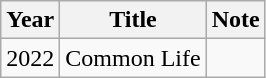<table class="wikitable">
<tr>
<th>Year</th>
<th>Title</th>
<th>Note</th>
</tr>
<tr>
<td>2022</td>
<td>Common Life </td>
<td></td>
</tr>
</table>
